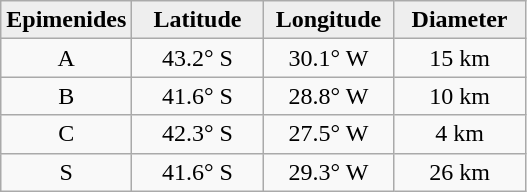<table class="wikitable">
<tr>
<th width="25%" style="background:#eeeeee;">Epimenides</th>
<th width="25%" style="background:#eeeeee;">Latitude</th>
<th width="25%" style="background:#eeeeee;">Longitude</th>
<th width="25%" style="background:#eeeeee;">Diameter</th>
</tr>
<tr>
<td align="center">A</td>
<td align="center">43.2° S</td>
<td align="center">30.1° W</td>
<td align="center">15 km</td>
</tr>
<tr>
<td align="center">B</td>
<td align="center">41.6° S</td>
<td align="center">28.8° W</td>
<td align="center">10 km</td>
</tr>
<tr>
<td align="center">C</td>
<td align="center">42.3° S</td>
<td align="center">27.5° W</td>
<td align="center">4 km</td>
</tr>
<tr>
<td align="center">S</td>
<td align="center">41.6° S</td>
<td align="center">29.3° W</td>
<td align="center">26 km</td>
</tr>
</table>
